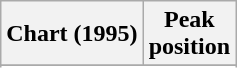<table class="wikitable sortable plainrowheaders" style="text-align:center">
<tr>
<th scope="col">Chart (1995)</th>
<th scope="col">Peak<br>position</th>
</tr>
<tr>
</tr>
<tr>
</tr>
<tr>
</tr>
</table>
